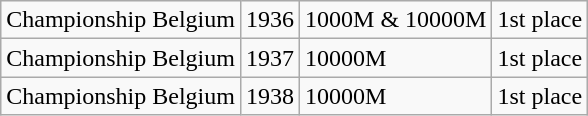<table class="wikitable">
<tr>
<td>Championship Belgium</td>
<td>1936</td>
<td>1000M & 10000M</td>
<td>1st place</td>
</tr>
<tr>
<td>Championship Belgium</td>
<td>1937</td>
<td>10000M</td>
<td>1st place</td>
</tr>
<tr>
<td>Championship Belgium</td>
<td>1938</td>
<td>10000M</td>
<td>1st place</td>
</tr>
</table>
